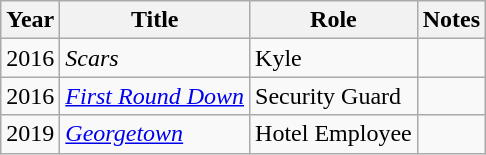<table class="wikitable sortable">
<tr>
<th>Year</th>
<th>Title</th>
<th>Role</th>
<th class="unsortable">Notes</th>
</tr>
<tr>
<td>2016</td>
<td><em>Scars</em></td>
<td>Kyle</td>
<td></td>
</tr>
<tr>
<td>2016</td>
<td><em><a href='#'>First Round Down</a></em></td>
<td>Security Guard</td>
<td></td>
</tr>
<tr>
<td>2019</td>
<td><a href='#'><em>Georgetown</em></a></td>
<td>Hotel Employee</td>
<td></td>
</tr>
</table>
